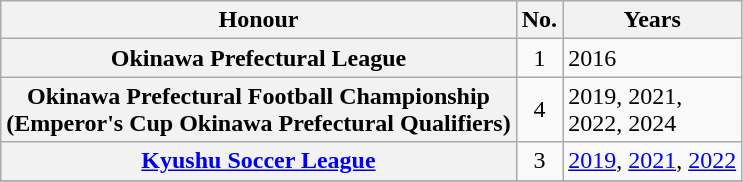<table class="wikitable plainrowheaders">
<tr>
<th scope=col>Honour</th>
<th scope=col>No.</th>
<th scope=col>Years</th>
</tr>
<tr>
<th scope=row>Okinawa Prefectural League</th>
<td align="center">1</td>
<td>2016</td>
</tr>
<tr>
<th scope=row>Okinawa Prefectural Football Championship <br> (Emperor's Cup Okinawa Prefectural Qualifiers)</th>
<td align="center">4</td>
<td>2019, 2021, <br> 2022, 2024</td>
</tr>
<tr>
<th scope=row><a href='#'>Kyushu Soccer League</a></th>
<td align="center">3</td>
<td><a href='#'>2019</a>, <a href='#'>2021</a>, <a href='#'>2022</a></td>
</tr>
<tr>
</tr>
</table>
